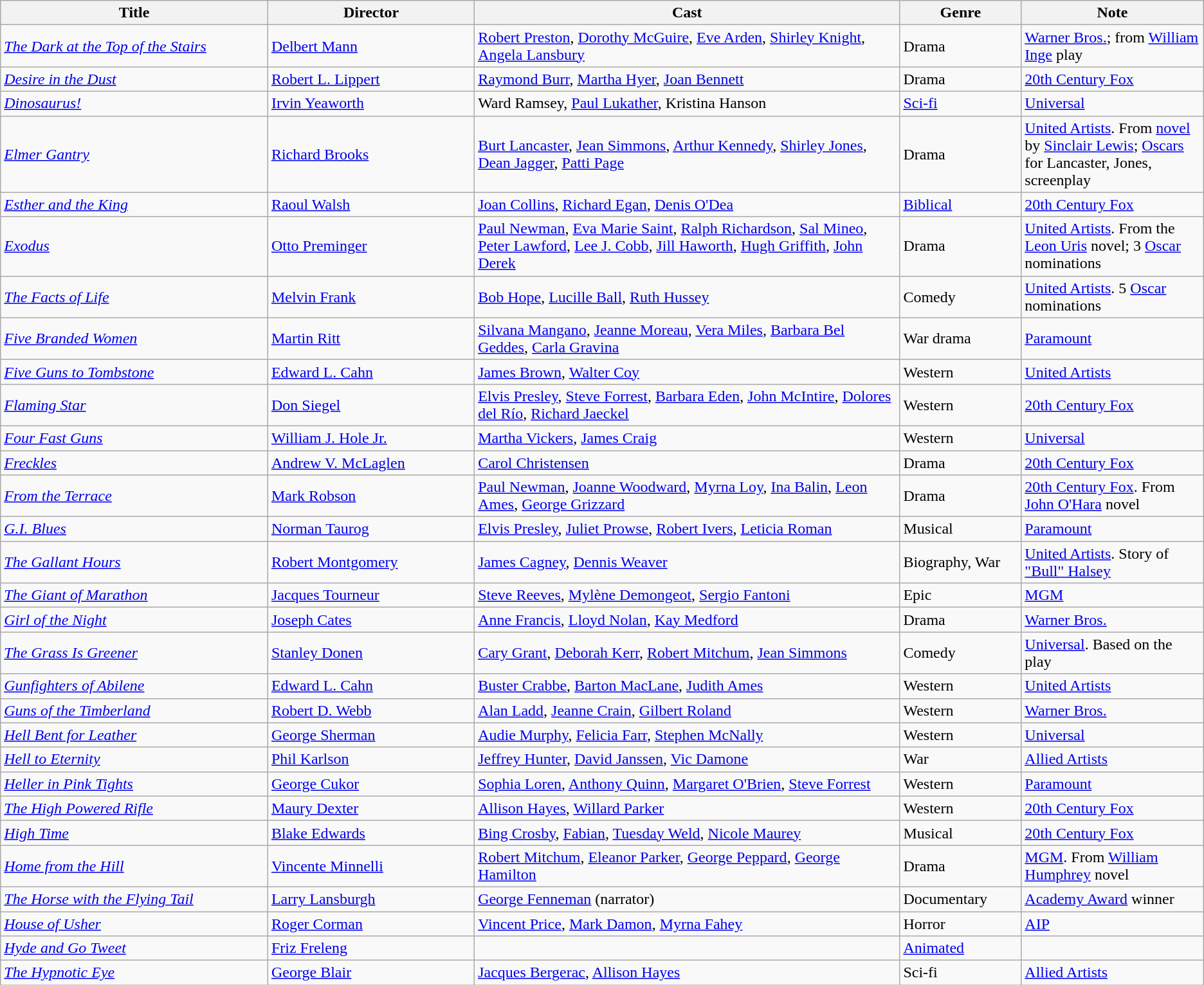<table class="wikitable">
<tr>
<th style="width:22%;">Title</th>
<th style="width:17%;">Director</th>
<th style="width:35%;">Cast</th>
<th style="width:10%;">Genre</th>
<th style="width:15%;">Note</th>
</tr>
<tr>
<td><em><a href='#'>The Dark at the Top of the Stairs</a></em></td>
<td><a href='#'>Delbert Mann</a></td>
<td><a href='#'>Robert Preston</a>, <a href='#'>Dorothy McGuire</a>, <a href='#'>Eve Arden</a>, <a href='#'>Shirley Knight</a>, <a href='#'>Angela Lansbury</a></td>
<td>Drama</td>
<td><a href='#'>Warner Bros.</a>; from <a href='#'>William Inge</a> play</td>
</tr>
<tr>
<td><em><a href='#'>Desire in the Dust</a></em></td>
<td><a href='#'>Robert L. Lippert</a></td>
<td><a href='#'>Raymond Burr</a>, <a href='#'>Martha Hyer</a>, <a href='#'>Joan Bennett</a></td>
<td>Drama</td>
<td><a href='#'>20th Century Fox</a></td>
</tr>
<tr>
<td><em><a href='#'>Dinosaurus!</a></em></td>
<td><a href='#'>Irvin Yeaworth</a></td>
<td>Ward Ramsey, <a href='#'>Paul Lukather</a>, Kristina Hanson</td>
<td><a href='#'>Sci-fi</a></td>
<td><a href='#'>Universal</a></td>
</tr>
<tr>
<td><em><a href='#'>Elmer Gantry</a></em></td>
<td><a href='#'>Richard Brooks</a></td>
<td><a href='#'>Burt Lancaster</a>, <a href='#'>Jean Simmons</a>, <a href='#'>Arthur Kennedy</a>, <a href='#'>Shirley Jones</a>, <a href='#'>Dean Jagger</a>, <a href='#'>Patti Page</a></td>
<td>Drama</td>
<td><a href='#'>United Artists</a>. From <a href='#'>novel</a> by <a href='#'>Sinclair Lewis</a>; <a href='#'>Oscars</a> for Lancaster, Jones, screenplay</td>
</tr>
<tr>
<td><em><a href='#'>Esther and the King</a></em></td>
<td><a href='#'>Raoul Walsh</a></td>
<td><a href='#'>Joan Collins</a>, <a href='#'>Richard Egan</a>, <a href='#'>Denis O'Dea</a></td>
<td><a href='#'>Biblical</a></td>
<td><a href='#'>20th Century Fox</a></td>
</tr>
<tr>
<td><em><a href='#'>Exodus</a></em></td>
<td><a href='#'>Otto Preminger</a></td>
<td><a href='#'>Paul Newman</a>, <a href='#'>Eva Marie Saint</a>, <a href='#'>Ralph Richardson</a>, <a href='#'>Sal Mineo</a>, <a href='#'>Peter Lawford</a>, <a href='#'>Lee J. Cobb</a>, <a href='#'>Jill Haworth</a>, <a href='#'>Hugh Griffith</a>, <a href='#'>John Derek</a></td>
<td>Drama</td>
<td><a href='#'>United Artists</a>. From the <a href='#'>Leon Uris</a> novel; 3 <a href='#'>Oscar</a> nominations</td>
</tr>
<tr>
<td><em><a href='#'>The Facts of Life</a></em></td>
<td><a href='#'>Melvin Frank</a></td>
<td><a href='#'>Bob Hope</a>, <a href='#'>Lucille Ball</a>, <a href='#'>Ruth Hussey</a></td>
<td>Comedy</td>
<td><a href='#'>United Artists</a>. 5 <a href='#'>Oscar</a> nominations</td>
</tr>
<tr>
<td><em><a href='#'>Five Branded Women</a></em></td>
<td><a href='#'>Martin Ritt</a></td>
<td><a href='#'>Silvana Mangano</a>, <a href='#'>Jeanne Moreau</a>, <a href='#'>Vera Miles</a>, <a href='#'>Barbara Bel Geddes</a>, <a href='#'>Carla Gravina</a></td>
<td>War drama</td>
<td><a href='#'>Paramount</a></td>
</tr>
<tr>
<td><em><a href='#'>Five Guns to Tombstone</a></em></td>
<td><a href='#'>Edward L. Cahn</a></td>
<td><a href='#'>James Brown</a>, <a href='#'>Walter Coy</a></td>
<td>Western</td>
<td><a href='#'>United Artists</a></td>
</tr>
<tr>
<td><em><a href='#'>Flaming Star</a></em></td>
<td><a href='#'>Don Siegel</a></td>
<td><a href='#'>Elvis Presley</a>, <a href='#'>Steve Forrest</a>, <a href='#'>Barbara Eden</a>, <a href='#'>John McIntire</a>, <a href='#'>Dolores del Río</a>, <a href='#'>Richard Jaeckel</a></td>
<td>Western</td>
<td><a href='#'>20th Century Fox</a></td>
</tr>
<tr>
<td><em><a href='#'>Four Fast Guns</a></em></td>
<td><a href='#'>William J. Hole Jr.</a></td>
<td><a href='#'>Martha Vickers</a>, <a href='#'>James Craig</a></td>
<td>Western</td>
<td><a href='#'>Universal</a></td>
</tr>
<tr>
<td><em><a href='#'>Freckles</a></em></td>
<td><a href='#'>Andrew V. McLaglen</a></td>
<td><a href='#'>Carol Christensen</a></td>
<td>Drama</td>
<td><a href='#'>20th Century Fox</a></td>
</tr>
<tr>
<td><em><a href='#'>From the Terrace</a></em></td>
<td><a href='#'>Mark Robson</a></td>
<td><a href='#'>Paul Newman</a>, <a href='#'>Joanne Woodward</a>, <a href='#'>Myrna Loy</a>, <a href='#'>Ina Balin</a>, <a href='#'>Leon Ames</a>, <a href='#'>George Grizzard</a></td>
<td>Drama</td>
<td><a href='#'>20th Century Fox</a>. From <a href='#'>John O'Hara</a> novel</td>
</tr>
<tr>
<td><em><a href='#'>G.I. Blues</a></em></td>
<td><a href='#'>Norman Taurog</a></td>
<td><a href='#'>Elvis Presley</a>, <a href='#'>Juliet Prowse</a>, <a href='#'>Robert Ivers</a>, <a href='#'>Leticia Roman</a></td>
<td>Musical</td>
<td><a href='#'>Paramount</a></td>
</tr>
<tr>
<td><em><a href='#'>The Gallant Hours</a></em></td>
<td><a href='#'>Robert Montgomery</a></td>
<td><a href='#'>James Cagney</a>, <a href='#'>Dennis Weaver</a></td>
<td>Biography, War</td>
<td><a href='#'>United Artists</a>. Story of <a href='#'>"Bull" Halsey</a></td>
</tr>
<tr>
<td><em><a href='#'>The Giant of Marathon</a></em></td>
<td><a href='#'>Jacques Tourneur</a></td>
<td><a href='#'>Steve Reeves</a>, <a href='#'>Mylène Demongeot</a>, <a href='#'>Sergio Fantoni</a></td>
<td>Epic</td>
<td><a href='#'>MGM</a></td>
</tr>
<tr>
<td><em><a href='#'>Girl of the Night</a></em></td>
<td><a href='#'>Joseph Cates</a></td>
<td><a href='#'>Anne Francis</a>, <a href='#'>Lloyd Nolan</a>, <a href='#'>Kay Medford</a></td>
<td>Drama</td>
<td><a href='#'>Warner Bros.</a></td>
</tr>
<tr>
<td><em><a href='#'>The Grass Is Greener</a></em></td>
<td><a href='#'>Stanley Donen</a></td>
<td><a href='#'>Cary Grant</a>, <a href='#'>Deborah Kerr</a>, <a href='#'>Robert Mitchum</a>, <a href='#'>Jean Simmons</a></td>
<td>Comedy</td>
<td><a href='#'>Universal</a>. Based on the play</td>
</tr>
<tr>
<td><em><a href='#'>Gunfighters of Abilene</a></em></td>
<td><a href='#'>Edward L. Cahn</a></td>
<td><a href='#'>Buster Crabbe</a>, <a href='#'>Barton MacLane</a>, <a href='#'>Judith Ames</a></td>
<td>Western</td>
<td><a href='#'>United Artists</a></td>
</tr>
<tr>
<td><em><a href='#'>Guns of the Timberland</a></em></td>
<td><a href='#'>Robert D. Webb</a></td>
<td><a href='#'>Alan Ladd</a>, <a href='#'>Jeanne Crain</a>, <a href='#'>Gilbert Roland</a></td>
<td>Western</td>
<td><a href='#'>Warner Bros.</a></td>
</tr>
<tr>
<td><em><a href='#'>Hell Bent for Leather</a></em></td>
<td><a href='#'>George Sherman</a></td>
<td><a href='#'>Audie Murphy</a>, <a href='#'>Felicia Farr</a>, <a href='#'>Stephen McNally</a></td>
<td>Western</td>
<td><a href='#'>Universal</a></td>
</tr>
<tr>
<td><em><a href='#'>Hell to Eternity</a></em></td>
<td><a href='#'>Phil Karlson</a></td>
<td><a href='#'>Jeffrey Hunter</a>, <a href='#'>David Janssen</a>, <a href='#'>Vic Damone</a></td>
<td>War</td>
<td><a href='#'>Allied Artists</a></td>
</tr>
<tr>
<td><em><a href='#'>Heller in Pink Tights</a></em></td>
<td><a href='#'>George Cukor</a></td>
<td><a href='#'>Sophia Loren</a>, <a href='#'>Anthony Quinn</a>, <a href='#'>Margaret O'Brien</a>, <a href='#'>Steve Forrest</a></td>
<td>Western</td>
<td><a href='#'>Paramount</a></td>
</tr>
<tr>
<td><em><a href='#'>The High Powered Rifle</a></em></td>
<td><a href='#'>Maury Dexter</a></td>
<td><a href='#'>Allison Hayes</a>, <a href='#'>Willard Parker</a></td>
<td>Western</td>
<td><a href='#'>20th Century Fox</a></td>
</tr>
<tr>
<td><em><a href='#'>High Time</a></em></td>
<td><a href='#'>Blake Edwards</a></td>
<td><a href='#'>Bing Crosby</a>, <a href='#'>Fabian</a>, <a href='#'>Tuesday Weld</a>, <a href='#'>Nicole Maurey</a></td>
<td>Musical</td>
<td><a href='#'>20th Century Fox</a></td>
</tr>
<tr>
<td><em><a href='#'>Home from the Hill</a></em></td>
<td><a href='#'>Vincente Minnelli</a></td>
<td><a href='#'>Robert Mitchum</a>, <a href='#'>Eleanor Parker</a>, <a href='#'>George Peppard</a>, <a href='#'>George Hamilton</a></td>
<td>Drama</td>
<td><a href='#'>MGM</a>. From <a href='#'>William Humphrey</a> novel</td>
</tr>
<tr>
<td><em><a href='#'>The Horse with the Flying Tail</a></em></td>
<td><a href='#'>Larry Lansburgh</a></td>
<td><a href='#'>George Fenneman</a> (narrator)</td>
<td>Documentary</td>
<td><a href='#'>Academy Award</a> winner</td>
</tr>
<tr>
<td><em><a href='#'>House of Usher</a></em></td>
<td><a href='#'>Roger Corman</a></td>
<td><a href='#'>Vincent Price</a>, <a href='#'>Mark Damon</a>, <a href='#'>Myrna Fahey</a></td>
<td>Horror</td>
<td><a href='#'>AIP</a></td>
</tr>
<tr>
<td><em><a href='#'>Hyde and Go Tweet</a></em></td>
<td><a href='#'>Friz Freleng</a></td>
<td></td>
<td><a href='#'>Animated</a></td>
<td></td>
</tr>
<tr>
<td><em><a href='#'>The Hypnotic Eye</a></em></td>
<td><a href='#'>George Blair</a></td>
<td><a href='#'>Jacques Bergerac</a>, <a href='#'>Allison Hayes</a></td>
<td>Sci-fi</td>
<td><a href='#'>Allied Artists</a></td>
</tr>
</table>
